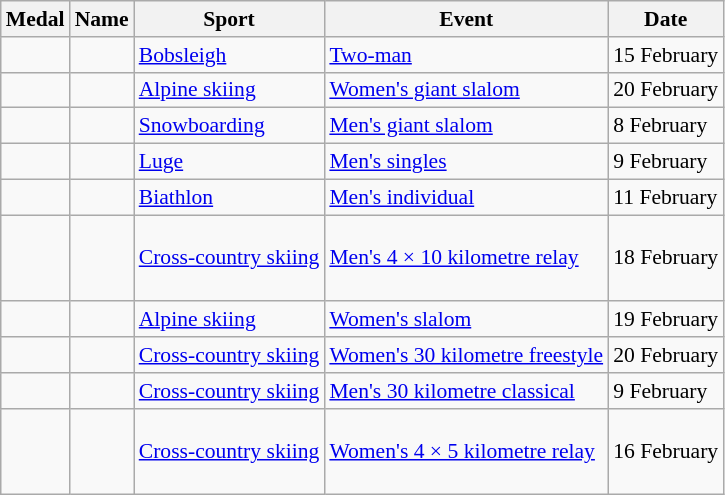<table class="wikitable sortable" style="font-size:90%">
<tr>
<th>Medal</th>
<th>Name</th>
<th>Sport</th>
<th>Event</th>
<th>Date</th>
</tr>
<tr>
<td></td>
<td> <br> </td>
<td><a href='#'>Bobsleigh</a></td>
<td><a href='#'>Two-man</a></td>
<td>15 February</td>
</tr>
<tr>
<td></td>
<td></td>
<td><a href='#'>Alpine skiing</a></td>
<td><a href='#'>Women's giant slalom</a></td>
<td>20 February</td>
</tr>
<tr>
<td></td>
<td></td>
<td><a href='#'>Snowboarding</a></td>
<td><a href='#'>Men's giant slalom</a></td>
<td>8 February</td>
</tr>
<tr>
<td></td>
<td></td>
<td><a href='#'>Luge</a></td>
<td><a href='#'>Men's singles</a></td>
<td>9 February</td>
</tr>
<tr>
<td></td>
<td></td>
<td><a href='#'>Biathlon</a></td>
<td><a href='#'>Men's individual</a></td>
<td>11 February</td>
</tr>
<tr>
<td></td>
<td> <br>  <br>  <br> </td>
<td><a href='#'>Cross-country skiing</a></td>
<td><a href='#'>Men's 4 × 10 kilometre relay</a></td>
<td>18 February</td>
</tr>
<tr>
<td></td>
<td></td>
<td><a href='#'>Alpine skiing</a></td>
<td><a href='#'>Women's slalom</a></td>
<td>19 February</td>
</tr>
<tr>
<td></td>
<td></td>
<td><a href='#'>Cross-country skiing</a></td>
<td><a href='#'>Women's 30 kilometre freestyle</a></td>
<td>20 February</td>
</tr>
<tr>
<td></td>
<td></td>
<td><a href='#'>Cross-country skiing</a></td>
<td><a href='#'>Men's 30 kilometre classical</a></td>
<td>9 February</td>
</tr>
<tr>
<td></td>
<td> <br>  <br>  <br> </td>
<td><a href='#'>Cross-country skiing</a></td>
<td><a href='#'>Women's 4 × 5 kilometre relay</a></td>
<td>16 February</td>
</tr>
</table>
